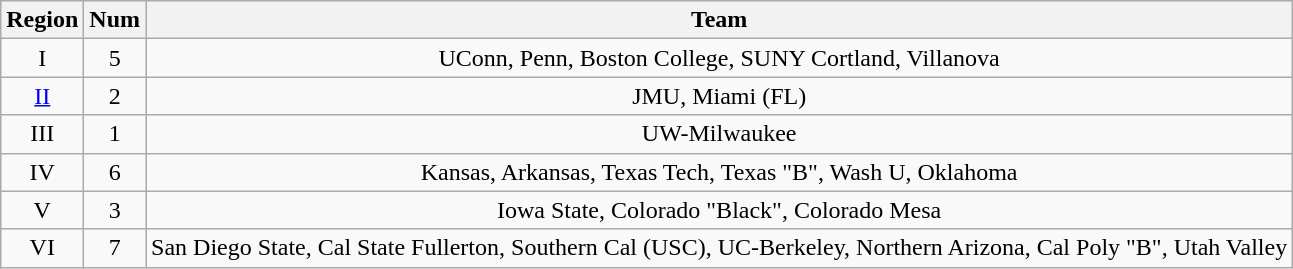<table class="wikitable sortable" style="text-align:center">
<tr>
<th>Region</th>
<th>Num</th>
<th>Team</th>
</tr>
<tr>
<td>I</td>
<td>5</td>
<td>UConn, Penn, Boston College, SUNY Cortland, Villanova</td>
</tr>
<tr>
<td><a href='#'>II</a></td>
<td>2</td>
<td>JMU, Miami (FL)</td>
</tr>
<tr>
<td>III</td>
<td>1</td>
<td>UW-Milwaukee</td>
</tr>
<tr>
<td>IV</td>
<td>6</td>
<td>Kansas, Arkansas, Texas Tech, Texas "B", Wash U, Oklahoma</td>
</tr>
<tr>
<td>V</td>
<td>3</td>
<td>Iowa State, Colorado "Black", Colorado Mesa</td>
</tr>
<tr>
<td>VI</td>
<td>7</td>
<td>San Diego State, Cal State Fullerton, Southern Cal (USC), UC-Berkeley, Northern Arizona, Cal Poly "B", Utah Valley</td>
</tr>
</table>
